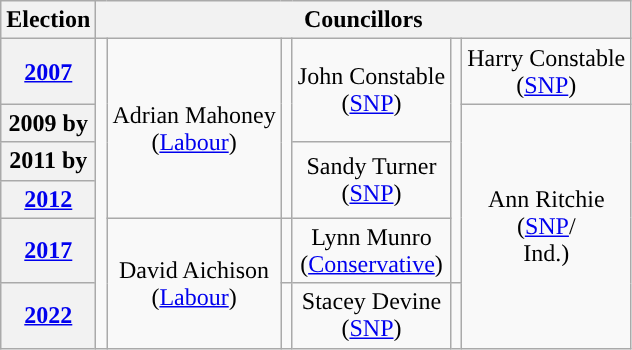<table class="wikitable" style="text-align:center">
<tr>
<th>Election</th>
<th colspan=8>Councillors</th>
</tr>
<tr>
<th><a href='#'>2007</a></th>
<td rowspan=6; style="background-color: "></td>
<td rowspan=4>Adrian Mahoney<br>(<a href='#'>Labour</a>)</td>
<td rowspan=4; style="background-color: "></td>
<td rowspan=2>John Constable<br>(<a href='#'>SNP</a>)</td>
<td rowspan=5; style="background-color: "></td>
<td rowspan=1>Harry Constable<br>(<a href='#'>SNP</a>)</td>
</tr>
<tr>
<th>2009 by</th>
<td rowspan=5>Ann Ritchie<br>(<a href='#'>SNP</a>/<br>Ind.)</td>
</tr>
<tr>
<th>2011 by</th>
<td rowspan=2>Sandy Turner<br>(<a href='#'>SNP</a>)</td>
</tr>
<tr>
<th><a href='#'>2012</a></th>
</tr>
<tr>
<th><a href='#'>2017</a></th>
<td rowspan=2>David Aichison<br>(<a href='#'>Labour</a>)</td>
<td rowspan=1; style="background-color: "></td>
<td rowspan=1>Lynn Munro<br>(<a href='#'>Conservative</a>)</td>
</tr>
<tr>
<th><a href='#'>2022</a></th>
<td rowspan=1; style="background-color: "></td>
<td rowspan=1>Stacey Devine<br>(<a href='#'>SNP</a>)</td>
<td rowspan=1; style="background-color: "></td>
</tr>
</table>
